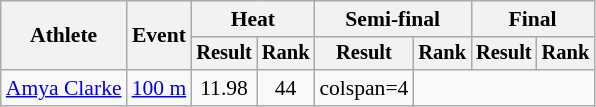<table class=wikitable style=font-size:90%>
<tr>
<th rowspan=2>Athlete</th>
<th rowspan=2>Event</th>
<th colspan=2>Heat</th>
<th colspan=2>Semi-final</th>
<th colspan=2>Final</th>
</tr>
<tr style=font-size:95%>
<th>Result</th>
<th>Rank</th>
<th>Result</th>
<th>Rank</th>
<th>Result</th>
<th>Rank</th>
</tr>
<tr align=center>
<td align=left><a href='#'>Amya Clarke</a></td>
<td align=left><a href='#'>100 m</a></td>
<td>11.98</td>
<td>44</td>
<td>colspan=4 </td>
</tr>
</table>
